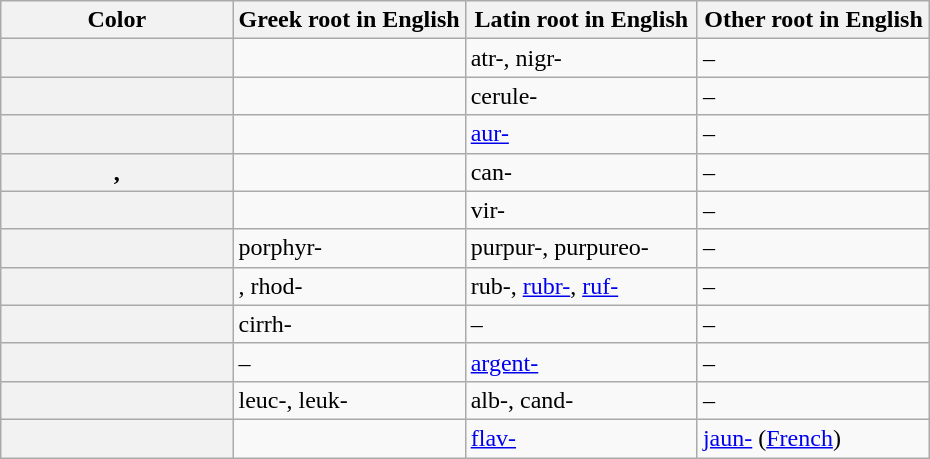<table class="wikitable plainrowheaders">
<tr>
<th scope="col" style="width: 25%" scope="col">Color</th>
<th scope="col" style="width: 25%" scope="col">Greek root in English</th>
<th scope="col" style="width: 25%" scope="col">Latin root in English</th>
<th scope="col" style="width: 25%" scope="col">Other root in English</th>
</tr>
<tr>
<th scope="row"><strong></strong></th>
<td></td>
<td>atr-, nigr-</td>
<td>–</td>
</tr>
<tr>
<th scope="row"><strong></strong></th>
<td></td>
<td>cerule-</td>
<td>–</td>
</tr>
<tr>
<th scope="row"><strong></strong></th>
<td></td>
<td><a href='#'>aur-</a></td>
<td>–</td>
</tr>
<tr>
<th scope="row"><strong></strong>, <strong></strong></th>
<td></td>
<td>can-</td>
<td>–</td>
</tr>
<tr>
<th scope="row"><strong></strong></th>
<td></td>
<td>vir-</td>
<td>–</td>
</tr>
<tr>
<th scope="row"><strong></strong></th>
<td>porphyr-</td>
<td>purpur-, purpureo-</td>
<td>–</td>
</tr>
<tr>
<th scope="row"><strong></strong></th>
<td>, rhod-</td>
<td>rub-, <a href='#'>rubr-</a>, <a href='#'>ruf-</a></td>
<td>–</td>
</tr>
<tr>
<th scope="row"><strong></strong></th>
<td>cirrh-</td>
<td>–</td>
<td>–</td>
</tr>
<tr>
<th scope="row"><strong></strong></th>
<td>–</td>
<td><a href='#'>argent-</a></td>
<td>–</td>
</tr>
<tr>
<th scope="row"><strong></strong></th>
<td>leuc-, leuk-</td>
<td>alb-, cand-</td>
<td>–</td>
</tr>
<tr>
<th scope="row"><strong></strong></th>
<td></td>
<td><a href='#'>flav-</a></td>
<td><a href='#'>jaun-</a> (<a href='#'>French</a>)</td>
</tr>
</table>
